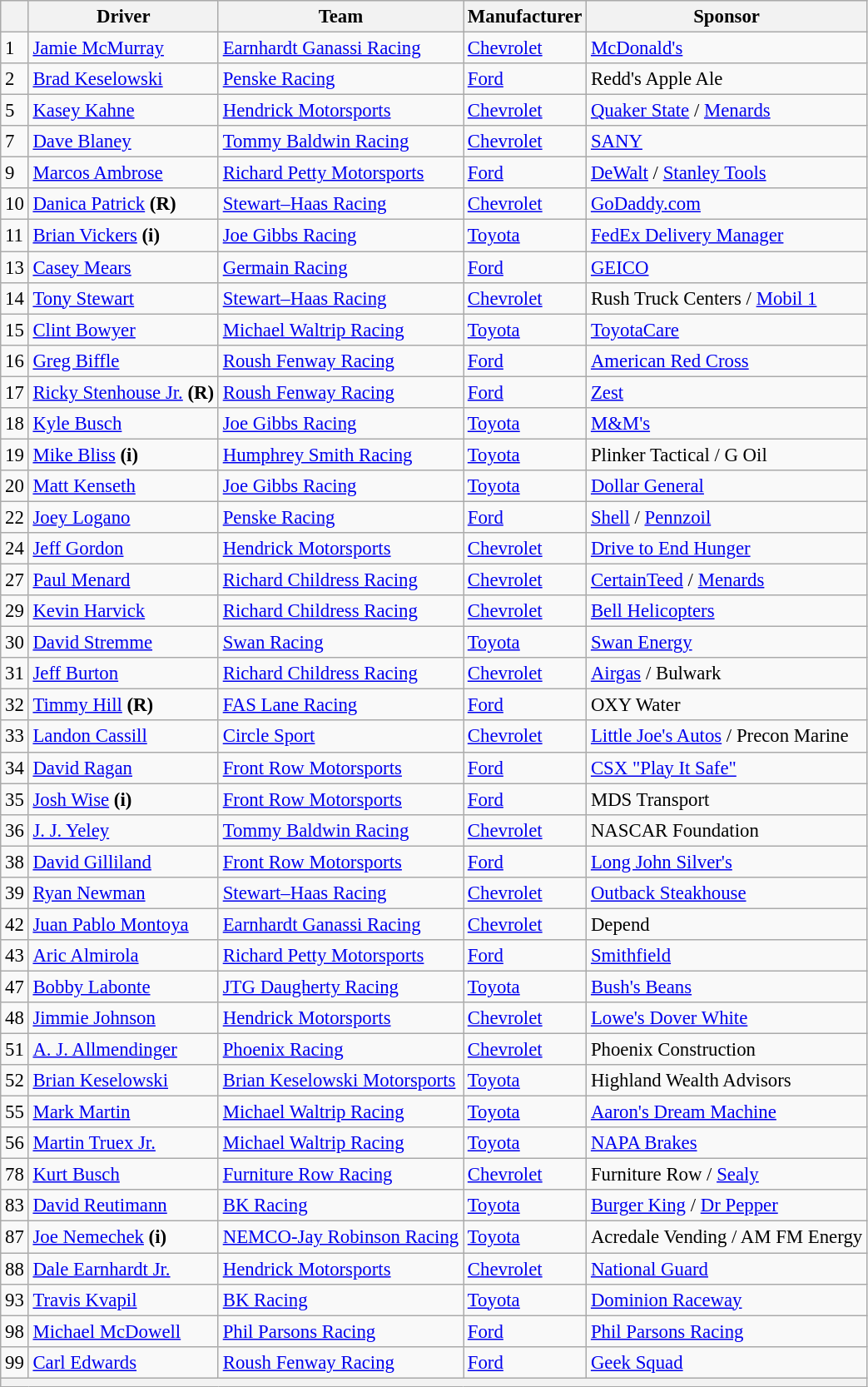<table class="wikitable" style="font-size:95%">
<tr>
<th></th>
<th>Driver</th>
<th>Team</th>
<th>Manufacturer</th>
<th>Sponsor</th>
</tr>
<tr>
<td>1</td>
<td><a href='#'>Jamie McMurray</a></td>
<td><a href='#'>Earnhardt Ganassi Racing</a></td>
<td><a href='#'>Chevrolet</a></td>
<td><a href='#'>McDonald's</a></td>
</tr>
<tr>
<td>2</td>
<td><a href='#'>Brad Keselowski</a></td>
<td><a href='#'>Penske Racing</a></td>
<td><a href='#'>Ford</a></td>
<td>Redd's Apple Ale</td>
</tr>
<tr>
<td>5</td>
<td><a href='#'>Kasey Kahne</a></td>
<td><a href='#'>Hendrick Motorsports</a></td>
<td><a href='#'>Chevrolet</a></td>
<td><a href='#'>Quaker State</a> / <a href='#'>Menards</a></td>
</tr>
<tr>
<td>7</td>
<td><a href='#'>Dave Blaney</a></td>
<td><a href='#'>Tommy Baldwin Racing</a></td>
<td><a href='#'>Chevrolet</a></td>
<td><a href='#'>SANY</a></td>
</tr>
<tr>
<td>9</td>
<td><a href='#'>Marcos Ambrose</a></td>
<td><a href='#'>Richard Petty Motorsports</a></td>
<td><a href='#'>Ford</a></td>
<td><a href='#'>DeWalt</a> / <a href='#'>Stanley Tools</a></td>
</tr>
<tr>
<td>10</td>
<td><a href='#'>Danica Patrick</a> <strong>(R)</strong></td>
<td><a href='#'>Stewart–Haas Racing</a></td>
<td><a href='#'>Chevrolet</a></td>
<td><a href='#'>GoDaddy.com</a></td>
</tr>
<tr>
<td>11</td>
<td><a href='#'>Brian Vickers</a> <strong>(i)</strong></td>
<td><a href='#'>Joe Gibbs Racing</a></td>
<td><a href='#'>Toyota</a></td>
<td><a href='#'>FedEx Delivery Manager</a></td>
</tr>
<tr>
<td>13</td>
<td><a href='#'>Casey Mears</a></td>
<td><a href='#'>Germain Racing</a></td>
<td><a href='#'>Ford</a></td>
<td><a href='#'>GEICO</a></td>
</tr>
<tr>
<td>14</td>
<td><a href='#'>Tony Stewart</a></td>
<td><a href='#'>Stewart–Haas Racing</a></td>
<td><a href='#'>Chevrolet</a></td>
<td>Rush Truck Centers / <a href='#'>Mobil 1</a></td>
</tr>
<tr>
<td>15</td>
<td><a href='#'>Clint Bowyer</a></td>
<td><a href='#'>Michael Waltrip Racing</a></td>
<td><a href='#'>Toyota</a></td>
<td><a href='#'>ToyotaCare</a></td>
</tr>
<tr>
<td>16</td>
<td><a href='#'>Greg Biffle</a></td>
<td><a href='#'>Roush Fenway Racing</a></td>
<td><a href='#'>Ford</a></td>
<td><a href='#'>American Red Cross</a></td>
</tr>
<tr>
<td>17</td>
<td><a href='#'>Ricky Stenhouse Jr.</a> <strong>(R)</strong></td>
<td><a href='#'>Roush Fenway Racing</a></td>
<td><a href='#'>Ford</a></td>
<td><a href='#'>Zest</a></td>
</tr>
<tr>
<td>18</td>
<td><a href='#'>Kyle Busch</a></td>
<td><a href='#'>Joe Gibbs Racing</a></td>
<td><a href='#'>Toyota</a></td>
<td><a href='#'>M&M's</a></td>
</tr>
<tr>
<td>19</td>
<td><a href='#'>Mike Bliss</a> <strong>(i)</strong></td>
<td><a href='#'>Humphrey Smith Racing</a></td>
<td><a href='#'>Toyota</a></td>
<td>Plinker Tactical / G Oil</td>
</tr>
<tr>
<td>20</td>
<td><a href='#'>Matt Kenseth</a></td>
<td><a href='#'>Joe Gibbs Racing</a></td>
<td><a href='#'>Toyota</a></td>
<td><a href='#'>Dollar General</a></td>
</tr>
<tr>
<td>22</td>
<td><a href='#'>Joey Logano</a></td>
<td><a href='#'>Penske Racing</a></td>
<td><a href='#'>Ford</a></td>
<td><a href='#'>Shell</a> / <a href='#'>Pennzoil</a></td>
</tr>
<tr>
<td>24</td>
<td><a href='#'>Jeff Gordon</a></td>
<td><a href='#'>Hendrick Motorsports</a></td>
<td><a href='#'>Chevrolet</a></td>
<td><a href='#'>Drive to End Hunger</a></td>
</tr>
<tr>
<td>27</td>
<td><a href='#'>Paul Menard</a></td>
<td><a href='#'>Richard Childress Racing</a></td>
<td><a href='#'>Chevrolet</a></td>
<td><a href='#'>CertainTeed</a> / <a href='#'>Menards</a></td>
</tr>
<tr>
<td>29</td>
<td><a href='#'>Kevin Harvick</a></td>
<td><a href='#'>Richard Childress Racing</a></td>
<td><a href='#'>Chevrolet</a></td>
<td><a href='#'>Bell Helicopters</a></td>
</tr>
<tr>
<td>30</td>
<td><a href='#'>David Stremme</a></td>
<td><a href='#'>Swan Racing</a></td>
<td><a href='#'>Toyota</a></td>
<td><a href='#'>Swan Energy</a></td>
</tr>
<tr>
<td>31</td>
<td><a href='#'>Jeff Burton</a></td>
<td><a href='#'>Richard Childress Racing</a></td>
<td><a href='#'>Chevrolet</a></td>
<td><a href='#'>Airgas</a> / Bulwark</td>
</tr>
<tr>
<td>32</td>
<td><a href='#'>Timmy Hill</a> <strong>(R)</strong></td>
<td><a href='#'>FAS Lane Racing</a></td>
<td><a href='#'>Ford</a></td>
<td>OXY Water</td>
</tr>
<tr>
<td>33</td>
<td><a href='#'>Landon Cassill</a></td>
<td><a href='#'>Circle Sport</a></td>
<td><a href='#'>Chevrolet</a></td>
<td><a href='#'>Little Joe's Autos</a> / Precon Marine</td>
</tr>
<tr>
<td>34</td>
<td><a href='#'>David Ragan</a></td>
<td><a href='#'>Front Row Motorsports</a></td>
<td><a href='#'>Ford</a></td>
<td><a href='#'>CSX "Play It Safe"</a></td>
</tr>
<tr>
<td>35</td>
<td><a href='#'>Josh Wise</a> <strong>(i)</strong></td>
<td><a href='#'>Front Row Motorsports</a></td>
<td><a href='#'>Ford</a></td>
<td>MDS Transport</td>
</tr>
<tr>
<td>36</td>
<td><a href='#'>J. J. Yeley</a></td>
<td><a href='#'>Tommy Baldwin Racing</a></td>
<td><a href='#'>Chevrolet</a></td>
<td>NASCAR Foundation</td>
</tr>
<tr>
<td>38</td>
<td><a href='#'>David Gilliland</a></td>
<td><a href='#'>Front Row Motorsports</a></td>
<td><a href='#'>Ford</a></td>
<td><a href='#'>Long John Silver's</a></td>
</tr>
<tr>
<td>39</td>
<td><a href='#'>Ryan Newman</a></td>
<td><a href='#'>Stewart–Haas Racing</a></td>
<td><a href='#'>Chevrolet</a></td>
<td><a href='#'>Outback Steakhouse</a></td>
</tr>
<tr>
<td>42</td>
<td><a href='#'>Juan Pablo Montoya</a></td>
<td><a href='#'>Earnhardt Ganassi Racing</a></td>
<td><a href='#'>Chevrolet</a></td>
<td>Depend</td>
</tr>
<tr>
<td>43</td>
<td><a href='#'>Aric Almirola</a></td>
<td><a href='#'>Richard Petty Motorsports</a></td>
<td><a href='#'>Ford</a></td>
<td><a href='#'>Smithfield</a></td>
</tr>
<tr>
<td>47</td>
<td><a href='#'>Bobby Labonte</a></td>
<td><a href='#'>JTG Daugherty Racing</a></td>
<td><a href='#'>Toyota</a></td>
<td><a href='#'>Bush's Beans</a></td>
</tr>
<tr>
<td>48</td>
<td><a href='#'>Jimmie Johnson</a></td>
<td><a href='#'>Hendrick Motorsports</a></td>
<td><a href='#'>Chevrolet</a></td>
<td><a href='#'>Lowe's Dover White</a></td>
</tr>
<tr>
<td>51</td>
<td><a href='#'>A. J. Allmendinger</a></td>
<td><a href='#'>Phoenix Racing</a></td>
<td><a href='#'>Chevrolet</a></td>
<td>Phoenix Construction</td>
</tr>
<tr>
<td>52</td>
<td><a href='#'>Brian Keselowski</a></td>
<td><a href='#'>Brian Keselowski Motorsports</a></td>
<td><a href='#'>Toyota</a></td>
<td>Highland Wealth Advisors</td>
</tr>
<tr>
<td>55</td>
<td><a href='#'>Mark Martin</a></td>
<td><a href='#'>Michael Waltrip Racing</a></td>
<td><a href='#'>Toyota</a></td>
<td><a href='#'>Aaron's Dream Machine</a></td>
</tr>
<tr>
<td>56</td>
<td><a href='#'>Martin Truex Jr.</a></td>
<td><a href='#'>Michael Waltrip Racing</a></td>
<td><a href='#'>Toyota</a></td>
<td><a href='#'>NAPA Brakes</a></td>
</tr>
<tr>
<td>78</td>
<td><a href='#'>Kurt Busch</a></td>
<td><a href='#'>Furniture Row Racing</a></td>
<td><a href='#'>Chevrolet</a></td>
<td>Furniture Row / <a href='#'>Sealy</a></td>
</tr>
<tr>
<td>83</td>
<td><a href='#'>David Reutimann</a></td>
<td><a href='#'>BK Racing</a></td>
<td><a href='#'>Toyota</a></td>
<td><a href='#'>Burger King</a> / <a href='#'>Dr Pepper</a></td>
</tr>
<tr>
<td>87</td>
<td><a href='#'>Joe Nemechek</a> <strong>(i)</strong></td>
<td><a href='#'>NEMCO-Jay Robinson Racing</a></td>
<td><a href='#'>Toyota</a></td>
<td>Acredale Vending / AM FM Energy</td>
</tr>
<tr>
<td>88</td>
<td><a href='#'>Dale Earnhardt Jr.</a></td>
<td><a href='#'>Hendrick Motorsports</a></td>
<td><a href='#'>Chevrolet</a></td>
<td><a href='#'>National Guard</a></td>
</tr>
<tr>
<td>93</td>
<td><a href='#'>Travis Kvapil</a></td>
<td><a href='#'>BK Racing</a></td>
<td><a href='#'>Toyota</a></td>
<td><a href='#'>Dominion Raceway</a></td>
</tr>
<tr>
<td>98</td>
<td><a href='#'>Michael McDowell</a></td>
<td><a href='#'>Phil Parsons Racing</a></td>
<td><a href='#'>Ford</a></td>
<td><a href='#'>Phil Parsons Racing</a></td>
</tr>
<tr>
<td>99</td>
<td><a href='#'>Carl Edwards</a></td>
<td><a href='#'>Roush Fenway Racing</a></td>
<td><a href='#'>Ford</a></td>
<td><a href='#'>Geek Squad</a></td>
</tr>
<tr>
<th colspan="5"></th>
</tr>
</table>
